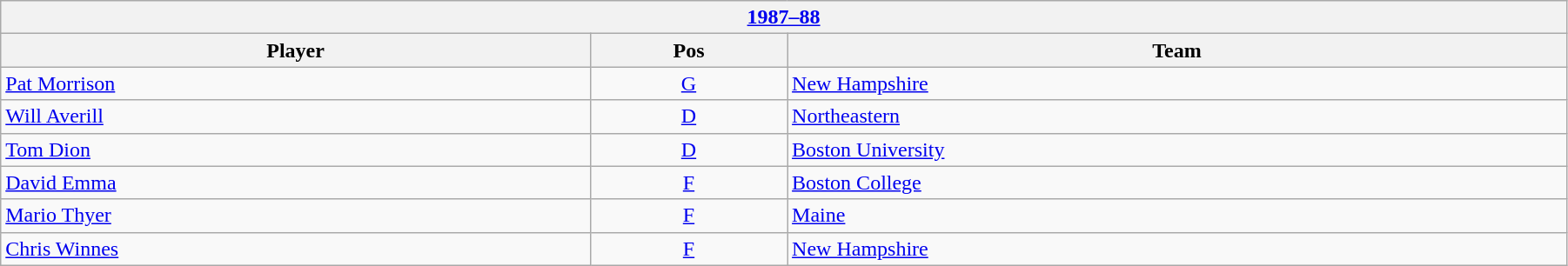<table class="wikitable" width=95%>
<tr>
<th colspan=3><a href='#'>1987–88</a></th>
</tr>
<tr>
<th>Player</th>
<th>Pos</th>
<th>Team</th>
</tr>
<tr>
<td><a href='#'>Pat Morrison</a></td>
<td align=center><a href='#'>G</a></td>
<td><a href='#'>New Hampshire</a></td>
</tr>
<tr>
<td><a href='#'>Will Averill</a></td>
<td align=center><a href='#'>D</a></td>
<td><a href='#'>Northeastern</a></td>
</tr>
<tr>
<td><a href='#'>Tom Dion</a></td>
<td align=center><a href='#'>D</a></td>
<td><a href='#'>Boston University</a></td>
</tr>
<tr>
<td><a href='#'>David Emma</a></td>
<td align=center><a href='#'>F</a></td>
<td><a href='#'>Boston College</a></td>
</tr>
<tr>
<td><a href='#'>Mario Thyer</a></td>
<td align=center><a href='#'>F</a></td>
<td><a href='#'>Maine</a></td>
</tr>
<tr>
<td><a href='#'>Chris Winnes</a></td>
<td align=center><a href='#'>F</a></td>
<td><a href='#'>New Hampshire</a></td>
</tr>
</table>
